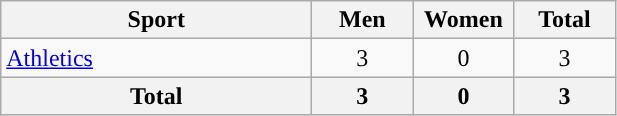<table class="wikitable" style="text-align:center">
<tr>
<th width=200>Sport</th>
<th width=60>Men</th>
<th width=60>Women</th>
<th width=60>Total</th>
</tr>
<tr>
<td align=left><a href='#'>Athletics</a></td>
<td>3</td>
<td>0</td>
<td>3</td>
</tr>
<tr>
<th align=left>Total</th>
<th>3</th>
<th>0</th>
<th>3</th>
</tr>
</table>
